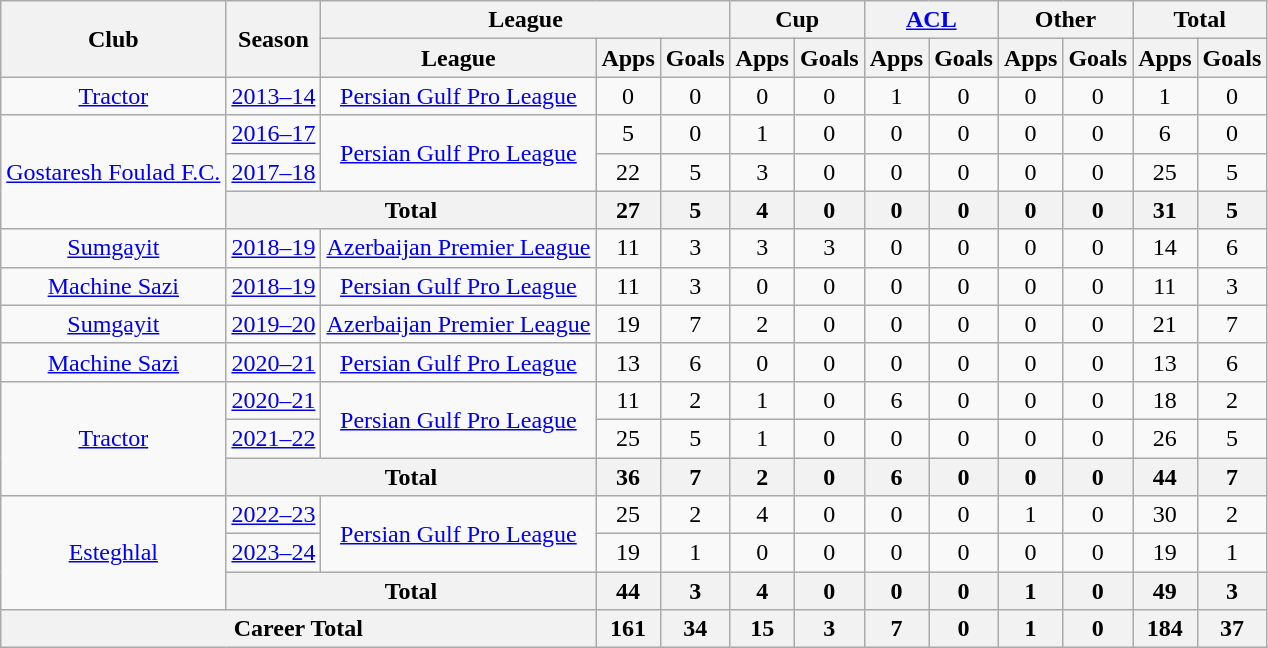<table class="wikitable"style="text-align:center;">
<tr>
<th rowspan=2>Club</th>
<th rowspan=2>Season</th>
<th colspan=3>League</th>
<th colspan=2>Cup</th>
<th colspan="2"><a href='#'>ACL</a></th>
<th colspan=2>Other</th>
<th colspan="2">Total</th>
</tr>
<tr>
<th>League</th>
<th>Apps</th>
<th>Goals</th>
<th>Apps</th>
<th>Goals</th>
<th>Apps</th>
<th>Goals</th>
<th>Apps</th>
<th>Goals</th>
<th>Apps</th>
<th>Goals</th>
</tr>
<tr>
<td><a href='#'>Tractor</a></td>
<td><a href='#'>2013–14</a></td>
<td><a href='#'>Persian Gulf Pro League</a></td>
<td>0</td>
<td>0</td>
<td>0</td>
<td>0</td>
<td>1</td>
<td>0</td>
<td>0</td>
<td>0</td>
<td>1</td>
<td>0</td>
</tr>
<tr>
<td rowspan="3"><a href='#'>Gostaresh Foulad F.C.</a></td>
<td><a href='#'>2016–17</a></td>
<td rowspan="2"><a href='#'>Persian Gulf Pro League</a></td>
<td>5</td>
<td>0</td>
<td>1</td>
<td>0</td>
<td>0</td>
<td>0</td>
<td>0</td>
<td>0</td>
<td>6</td>
<td>0</td>
</tr>
<tr>
<td><a href='#'>2017–18</a></td>
<td>22</td>
<td>5</td>
<td>3</td>
<td>0</td>
<td>0</td>
<td>0</td>
<td>0</td>
<td>0</td>
<td>25</td>
<td>5</td>
</tr>
<tr>
<th colspan="2">Total</th>
<th>27</th>
<th>5</th>
<th>4</th>
<th>0</th>
<th>0</th>
<th>0</th>
<th>0</th>
<th>0</th>
<th>31</th>
<th>5</th>
</tr>
<tr>
<td><a href='#'>Sumgayit</a></td>
<td><a href='#'>2018–19</a></td>
<td><a href='#'>Azerbaijan Premier League</a></td>
<td>11</td>
<td>3</td>
<td>3</td>
<td>3</td>
<td>0</td>
<td>0</td>
<td>0</td>
<td>0</td>
<td>14</td>
<td>6</td>
</tr>
<tr>
<td><a href='#'>Machine Sazi</a></td>
<td><a href='#'>2018–19</a></td>
<td><a href='#'>Persian Gulf Pro League</a></td>
<td>11</td>
<td>3</td>
<td>0</td>
<td>0</td>
<td>0</td>
<td>0</td>
<td>0</td>
<td>0</td>
<td>11</td>
<td>3</td>
</tr>
<tr>
<td><a href='#'>Sumgayit</a></td>
<td><a href='#'>2019–20</a></td>
<td><a href='#'>Azerbaijan Premier League</a></td>
<td>19</td>
<td>7</td>
<td>2</td>
<td>0</td>
<td>0</td>
<td>0</td>
<td>0</td>
<td>0</td>
<td>21</td>
<td>7</td>
</tr>
<tr>
<td><a href='#'>Machine Sazi</a></td>
<td><a href='#'>2020–21</a></td>
<td><a href='#'>Persian Gulf Pro League</a></td>
<td>13</td>
<td>6</td>
<td>0</td>
<td>0</td>
<td>0</td>
<td>0</td>
<td>0</td>
<td>0</td>
<td>13</td>
<td>6</td>
</tr>
<tr>
<td rowspan="3"><a href='#'>Tractor</a></td>
<td><a href='#'>2020–21</a></td>
<td rowspan="2"><a href='#'>Persian Gulf Pro League</a></td>
<td>11</td>
<td>2</td>
<td>1</td>
<td>0</td>
<td>6</td>
<td>0</td>
<td>0</td>
<td>0</td>
<td>18</td>
<td>2</td>
</tr>
<tr>
<td><a href='#'>2021–22</a></td>
<td>25</td>
<td>5</td>
<td>1</td>
<td>0</td>
<td>0</td>
<td>0</td>
<td>0</td>
<td>0</td>
<td>26</td>
<td>5</td>
</tr>
<tr>
<th colspan="2">Total</th>
<th>36</th>
<th>7</th>
<th>2</th>
<th>0</th>
<th>6</th>
<th>0</th>
<th>0</th>
<th>0</th>
<th>44</th>
<th>7</th>
</tr>
<tr>
<td rowspan="3"><a href='#'>Esteghlal</a></td>
<td><a href='#'>2022–23</a></td>
<td rowspan="2"><a href='#'>Persian Gulf Pro League</a></td>
<td>25</td>
<td>2</td>
<td>4</td>
<td>0</td>
<td>0</td>
<td>0</td>
<td>1</td>
<td>0</td>
<td>30</td>
<td>2</td>
</tr>
<tr>
<td><a href='#'>2023–24</a></td>
<td>19</td>
<td>1</td>
<td>0</td>
<td>0</td>
<td>0</td>
<td>0</td>
<td>0</td>
<td>0</td>
<td>19</td>
<td>1</td>
</tr>
<tr>
<th colspan="2">Total</th>
<th>44</th>
<th>3</th>
<th>4</th>
<th>0</th>
<th>0</th>
<th>0</th>
<th>1</th>
<th>0</th>
<th>49</th>
<th>3</th>
</tr>
<tr>
<th colspan="3">Career Total</th>
<th>161</th>
<th>34</th>
<th>15</th>
<th>3</th>
<th>7</th>
<th>0</th>
<th>1</th>
<th>0</th>
<th>184</th>
<th>37</th>
</tr>
</table>
